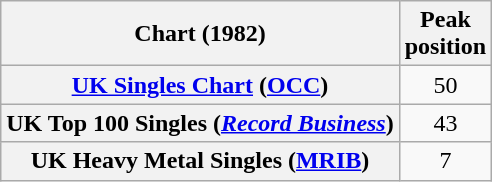<table class="wikitable plainrowheaders" style="text-align:center">
<tr>
<th>Chart (1982)</th>
<th>Peak<br>position</th>
</tr>
<tr>
<th scope="row"><a href='#'>UK Singles Chart</a> (<a href='#'>OCC</a>)</th>
<td style="text-align:center;">50</td>
</tr>
<tr>
<th scope="row">UK Top 100 Singles (<em><a href='#'>Record Business</a></em>)</th>
<td style="text-align:center;">43</td>
</tr>
<tr>
<th scope="row">UK Heavy Metal Singles (<a href='#'>MRIB</a>)</th>
<td>7</td>
</tr>
</table>
